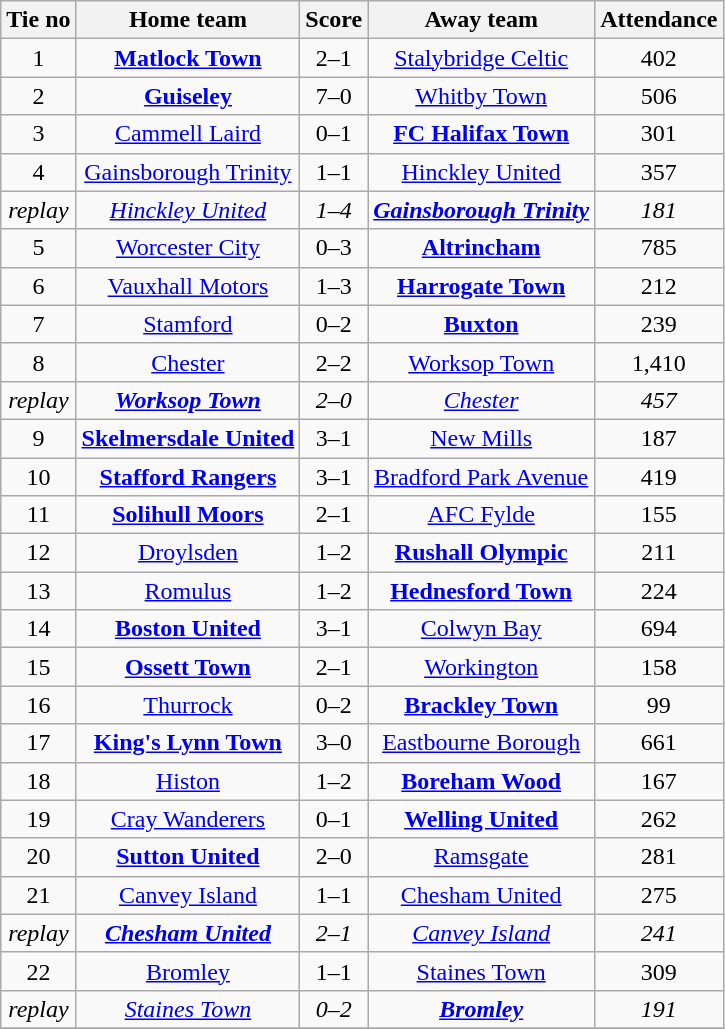<table class="wikitable" style="text-align:center">
<tr>
<th>Tie no</th>
<th>Home team</th>
<th>Score</th>
<th>Away team</th>
<th>Attendance</th>
</tr>
<tr>
<td>1</td>
<td><strong><a href='#'>Matlock Town</a></strong></td>
<td>2–1</td>
<td><a href='#'>Stalybridge Celtic</a></td>
<td>402</td>
</tr>
<tr>
<td>2</td>
<td><strong><a href='#'>Guiseley</a></strong></td>
<td>7–0</td>
<td><a href='#'>Whitby Town</a></td>
<td>506</td>
</tr>
<tr>
<td>3</td>
<td><a href='#'>Cammell Laird</a></td>
<td>0–1</td>
<td><strong><a href='#'>FC Halifax Town</a></strong></td>
<td>301</td>
</tr>
<tr>
<td>4</td>
<td><a href='#'>Gainsborough Trinity</a></td>
<td>1–1</td>
<td><a href='#'>Hinckley United</a></td>
<td>357</td>
</tr>
<tr>
<td><em>replay</em></td>
<td><em><a href='#'>Hinckley United</a></em></td>
<td><em>1–4</em></td>
<td><strong><em><a href='#'>Gainsborough Trinity</a></em></strong></td>
<td><em>181</em></td>
</tr>
<tr>
<td>5</td>
<td><a href='#'>Worcester City</a></td>
<td>0–3</td>
<td><strong><a href='#'>Altrincham</a></strong></td>
<td>785</td>
</tr>
<tr>
<td>6</td>
<td><a href='#'>Vauxhall Motors</a></td>
<td>1–3</td>
<td><strong><a href='#'>Harrogate Town</a></strong></td>
<td>212</td>
</tr>
<tr>
<td>7</td>
<td><a href='#'>Stamford</a></td>
<td>0–2</td>
<td><strong><a href='#'>Buxton</a></strong></td>
<td>239</td>
</tr>
<tr>
<td>8</td>
<td><a href='#'>Chester</a></td>
<td>2–2</td>
<td><a href='#'>Worksop Town</a></td>
<td>1,410</td>
</tr>
<tr>
<td><em>replay</em></td>
<td><strong><em><a href='#'>Worksop Town</a></em></strong></td>
<td><em>2–0</em></td>
<td><em><a href='#'>Chester</a></em></td>
<td><em>457</em></td>
</tr>
<tr>
<td>9</td>
<td><strong><a href='#'>Skelmersdale United</a></strong></td>
<td>3–1</td>
<td><a href='#'>New Mills</a></td>
<td>187</td>
</tr>
<tr>
<td>10</td>
<td><strong><a href='#'>Stafford Rangers</a></strong></td>
<td>3–1</td>
<td><a href='#'>Bradford Park Avenue</a></td>
<td>419</td>
</tr>
<tr>
<td>11</td>
<td><strong><a href='#'>Solihull Moors</a></strong></td>
<td>2–1</td>
<td><a href='#'>AFC Fylde</a></td>
<td>155</td>
</tr>
<tr>
<td>12</td>
<td><a href='#'>Droylsden</a></td>
<td>1–2</td>
<td><strong><a href='#'>Rushall Olympic</a></strong></td>
<td>211</td>
</tr>
<tr>
<td>13</td>
<td><a href='#'>Romulus</a></td>
<td>1–2</td>
<td><strong><a href='#'>Hednesford Town</a></strong></td>
<td>224</td>
</tr>
<tr>
<td>14</td>
<td><strong><a href='#'>Boston United</a></strong></td>
<td>3–1</td>
<td><a href='#'>Colwyn Bay</a></td>
<td>694</td>
</tr>
<tr>
<td>15</td>
<td><strong><a href='#'>Ossett Town</a></strong></td>
<td>2–1</td>
<td><a href='#'>Workington</a></td>
<td>158</td>
</tr>
<tr>
<td>16</td>
<td><a href='#'>Thurrock</a></td>
<td>0–2</td>
<td><strong><a href='#'>Brackley Town</a></strong></td>
<td>99</td>
</tr>
<tr>
<td>17</td>
<td><strong><a href='#'>King's Lynn Town</a></strong></td>
<td>3–0</td>
<td><a href='#'>Eastbourne Borough</a></td>
<td>661</td>
</tr>
<tr>
<td>18</td>
<td><a href='#'>Histon</a></td>
<td>1–2</td>
<td><strong><a href='#'>Boreham Wood</a></strong></td>
<td>167</td>
</tr>
<tr>
<td>19</td>
<td><a href='#'>Cray Wanderers</a></td>
<td>0–1</td>
<td><strong><a href='#'>Welling United</a></strong></td>
<td>262</td>
</tr>
<tr>
<td>20</td>
<td><strong><a href='#'>Sutton United</a></strong></td>
<td>2–0</td>
<td><a href='#'>Ramsgate</a></td>
<td>281</td>
</tr>
<tr>
<td>21</td>
<td><a href='#'>Canvey Island</a></td>
<td>1–1</td>
<td><a href='#'>Chesham United</a></td>
<td>275</td>
</tr>
<tr>
<td><em>replay</em></td>
<td><strong><em><a href='#'>Chesham United</a></em></strong></td>
<td><em>2–1</em></td>
<td><em><a href='#'>Canvey Island</a></em></td>
<td><em>241</em></td>
</tr>
<tr>
<td>22</td>
<td><a href='#'>Bromley</a></td>
<td>1–1</td>
<td><a href='#'>Staines Town</a></td>
<td>309</td>
</tr>
<tr>
<td><em>replay</em></td>
<td><em><a href='#'>Staines Town</a></em></td>
<td><em>0–2</em></td>
<td><strong><em><a href='#'>Bromley</a></em></strong></td>
<td><em>191</em></td>
</tr>
<tr>
</tr>
</table>
